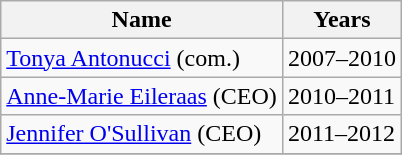<table class="wikitable">
<tr>
<th>Name</th>
<th>Years</th>
</tr>
<tr>
<td><a href='#'>Tonya Antonucci</a> (com.)</td>
<td>2007–2010</td>
</tr>
<tr>
<td><a href='#'>Anne-Marie Eileraas</a> (CEO)</td>
<td>2010–2011</td>
</tr>
<tr>
<td><a href='#'>Jennifer O'Sullivan</a> (CEO)</td>
<td>2011–2012</td>
</tr>
<tr>
</tr>
</table>
